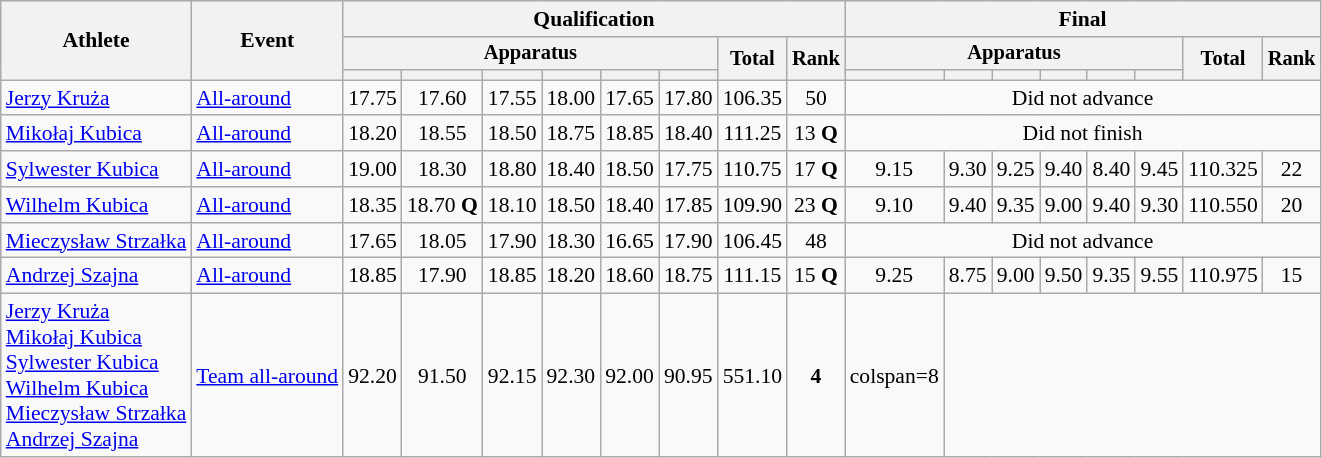<table class="wikitable" style="font-size:90%">
<tr>
<th rowspan=3>Athlete</th>
<th rowspan=3>Event</th>
<th colspan =8>Qualification</th>
<th colspan =8>Final</th>
</tr>
<tr style="font-size:95%">
<th colspan=6>Apparatus</th>
<th rowspan=2>Total</th>
<th rowspan=2>Rank</th>
<th colspan=6>Apparatus</th>
<th rowspan=2>Total</th>
<th rowspan=2>Rank</th>
</tr>
<tr style="font-size:95%">
<th></th>
<th></th>
<th></th>
<th></th>
<th></th>
<th></th>
<th></th>
<th></th>
<th></th>
<th></th>
<th></th>
<th></th>
</tr>
<tr align=center>
<td align=left><a href='#'>Jerzy Kruża</a></td>
<td align=left><a href='#'>All-around</a></td>
<td>17.75</td>
<td>17.60</td>
<td>17.55</td>
<td>18.00</td>
<td>17.65</td>
<td>17.80</td>
<td>106.35</td>
<td>50</td>
<td colspan=8>Did not advance</td>
</tr>
<tr align=center>
<td align=left><a href='#'>Mikołaj Kubica</a></td>
<td align=left><a href='#'>All-around</a></td>
<td>18.20</td>
<td>18.55</td>
<td>18.50</td>
<td>18.75</td>
<td>18.85</td>
<td>18.40</td>
<td>111.25</td>
<td>13 <strong>Q</strong></td>
<td colspan=8>Did not finish</td>
</tr>
<tr align=center>
<td align=left><a href='#'>Sylwester Kubica</a></td>
<td align=left><a href='#'>All-around</a></td>
<td>19.00</td>
<td>18.30</td>
<td>18.80</td>
<td>18.40</td>
<td>18.50</td>
<td>17.75</td>
<td>110.75</td>
<td>17 <strong>Q</strong></td>
<td>9.15</td>
<td>9.30</td>
<td>9.25</td>
<td>9.40</td>
<td>8.40</td>
<td>9.45</td>
<td>110.325</td>
<td>22</td>
</tr>
<tr align=center>
<td align=left><a href='#'>Wilhelm Kubica</a></td>
<td align=left><a href='#'>All-around</a></td>
<td>18.35</td>
<td>18.70 <strong>Q</strong></td>
<td>18.10</td>
<td>18.50</td>
<td>18.40</td>
<td>17.85</td>
<td>109.90</td>
<td>23 <strong>Q</strong></td>
<td>9.10</td>
<td>9.40</td>
<td>9.35</td>
<td>9.00</td>
<td>9.40</td>
<td>9.30</td>
<td>110.550</td>
<td>20</td>
</tr>
<tr align=center>
<td align=left><a href='#'>Mieczysław Strzałka</a></td>
<td align=left><a href='#'>All-around</a></td>
<td>17.65</td>
<td>18.05</td>
<td>17.90</td>
<td>18.30</td>
<td>16.65</td>
<td>17.90</td>
<td>106.45</td>
<td>48</td>
<td colspan=8>Did not advance</td>
</tr>
<tr align=center>
<td align=left><a href='#'>Andrzej Szajna</a></td>
<td align=left><a href='#'>All-around</a></td>
<td>18.85</td>
<td>17.90</td>
<td>18.85</td>
<td>18.20</td>
<td>18.60</td>
<td>18.75</td>
<td>111.15</td>
<td>15 <strong>Q</strong></td>
<td>9.25</td>
<td>8.75</td>
<td>9.00</td>
<td>9.50</td>
<td>9.35</td>
<td>9.55</td>
<td>110.975</td>
<td>15</td>
</tr>
<tr align=center>
<td align=left><a href='#'>Jerzy Kruża</a><br><a href='#'>Mikołaj Kubica</a><br><a href='#'>Sylwester Kubica</a><br><a href='#'>Wilhelm Kubica</a><br><a href='#'>Mieczysław Strzałka</a><br><a href='#'>Andrzej Szajna</a></td>
<td align=left><a href='#'>Team all-around</a></td>
<td>92.20</td>
<td>91.50</td>
<td>92.15</td>
<td>92.30</td>
<td>92.00</td>
<td>90.95</td>
<td>551.10</td>
<td><strong>4</strong></td>
<td>colspan=8 </td>
</tr>
</table>
